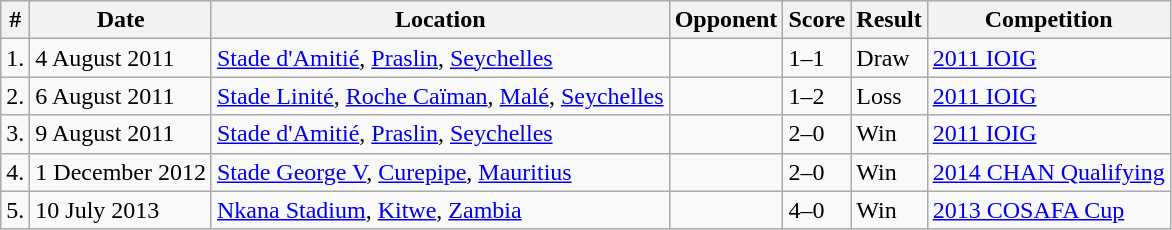<table class="wikitable">
<tr>
<th>#</th>
<th>Date</th>
<th>Location</th>
<th>Opponent</th>
<th>Score</th>
<th>Result</th>
<th>Competition</th>
</tr>
<tr>
<td>1.</td>
<td>4 August 2011</td>
<td><a href='#'>Stade d'Amitié</a>, <a href='#'>Praslin</a>, <a href='#'>Seychelles</a></td>
<td></td>
<td>1–1</td>
<td>Draw</td>
<td><a href='#'>2011 IOIG</a></td>
</tr>
<tr>
<td>2.</td>
<td>6 August 2011</td>
<td><a href='#'>Stade Linité</a>, <a href='#'>Roche Caïman</a>, <a href='#'>Malé</a>, <a href='#'>Seychelles</a></td>
<td></td>
<td>1–2</td>
<td>Loss</td>
<td><a href='#'>2011 IOIG</a></td>
</tr>
<tr>
<td>3.</td>
<td>9 August 2011</td>
<td><a href='#'>Stade d'Amitié</a>, <a href='#'>Praslin</a>, <a href='#'>Seychelles</a></td>
<td></td>
<td>2–0</td>
<td>Win</td>
<td><a href='#'>2011 IOIG</a></td>
</tr>
<tr>
<td>4.</td>
<td>1 December 2012</td>
<td><a href='#'>Stade George V</a>, <a href='#'>Curepipe</a>, <a href='#'>Mauritius</a></td>
<td></td>
<td>2–0</td>
<td>Win</td>
<td><a href='#'>2014 CHAN Qualifying</a></td>
</tr>
<tr>
<td>5.</td>
<td>10 July 2013</td>
<td><a href='#'>Nkana Stadium</a>, <a href='#'>Kitwe</a>, <a href='#'>Zambia</a></td>
<td></td>
<td>4–0</td>
<td>Win</td>
<td><a href='#'>2013 COSAFA Cup</a></td>
</tr>
</table>
